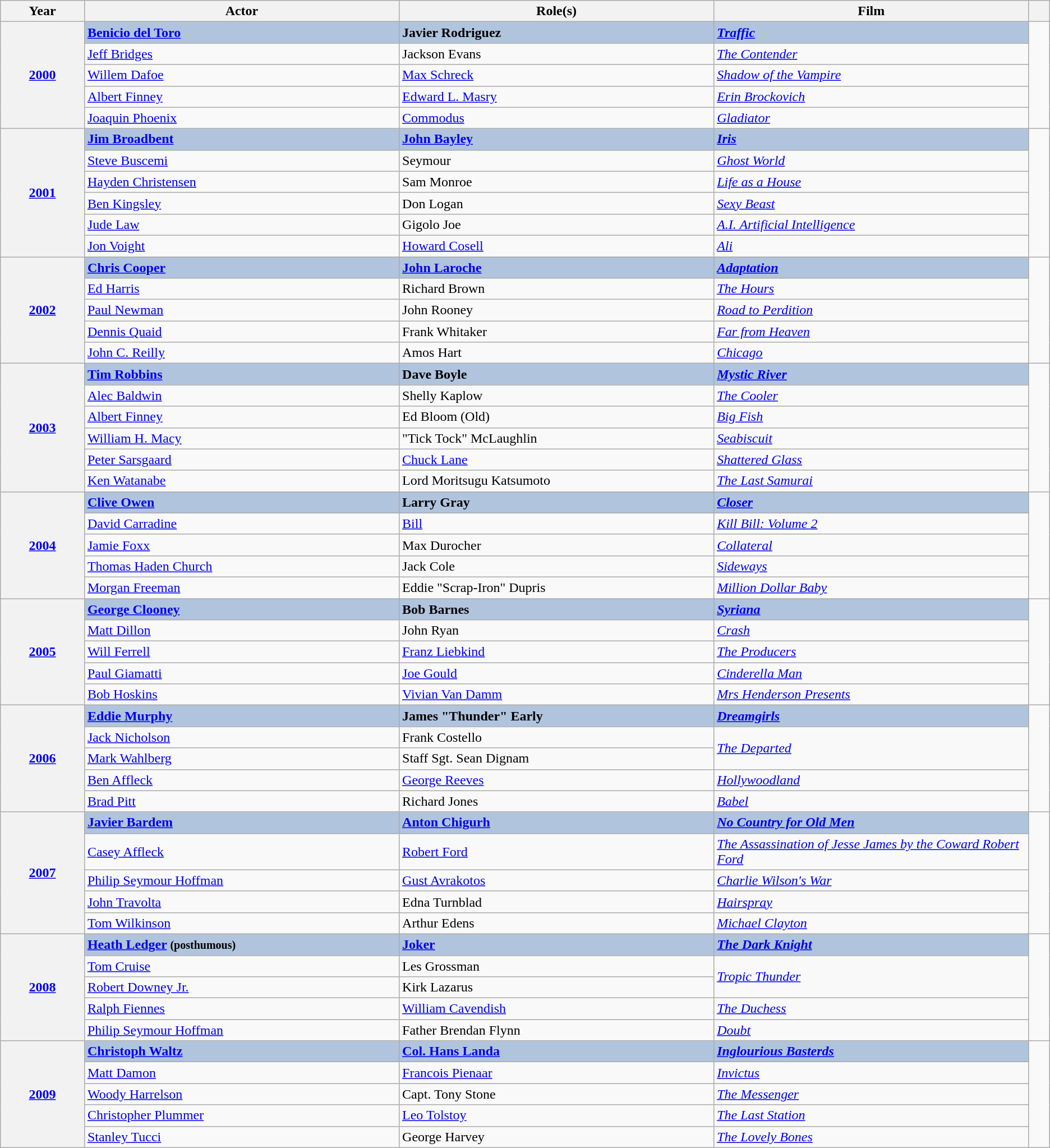<table class="wikitable sortable">
<tr>
<th scope="col" style="width:8%;">Year</th>
<th scope="col" style="width:30%;">Actor</th>
<th scope="col" style="width:30%;">Role(s)</th>
<th scope="col" style="width:30%;">Film</th>
<th scope="col" style="width:2%;" class="unsortable"></th>
</tr>
<tr>
<th rowspan="5" style="text-align:center;"><a href='#'>2000</a></th>
<td style="background:#B0C4DE;"><strong><a href='#'>Benicio del Toro</a> </strong></td>
<td style="background:#B0C4DE;"><strong>Javier Rodriguez</strong></td>
<td style="background:#B0C4DE;"><strong><em><a href='#'>Traffic</a></em></strong></td>
<td rowspan="5"></td>
</tr>
<tr>
<td><a href='#'>Jeff Bridges</a></td>
<td>Jackson Evans</td>
<td><em><a href='#'>The Contender</a></em></td>
</tr>
<tr>
<td><a href='#'>Willem Dafoe</a></td>
<td><a href='#'>Max Schreck</a></td>
<td><em><a href='#'>Shadow of the Vampire</a></em></td>
</tr>
<tr>
<td><a href='#'>Albert Finney</a></td>
<td><a href='#'>Edward L. Masry</a></td>
<td><em><a href='#'>Erin Brockovich</a></em></td>
</tr>
<tr>
<td><a href='#'>Joaquin Phoenix</a></td>
<td><a href='#'>Commodus</a></td>
<td><em><a href='#'>Gladiator</a></em></td>
</tr>
<tr>
<th rowspan="6" style="text-align:center;"><a href='#'>2001</a></th>
<td style="background:#B0C4DE;"><strong><a href='#'>Jim Broadbent</a> </strong></td>
<td style="background:#B0C4DE;"><strong><a href='#'>John Bayley</a></strong></td>
<td style="background:#B0C4DE;"><strong><em><a href='#'>Iris</a></em></strong></td>
<td rowspan="6"></td>
</tr>
<tr>
<td><a href='#'>Steve Buscemi</a></td>
<td>Seymour</td>
<td><em><a href='#'>Ghost World</a></em></td>
</tr>
<tr>
<td><a href='#'>Hayden Christensen</a></td>
<td>Sam Monroe</td>
<td><em><a href='#'>Life as a House</a></em></td>
</tr>
<tr>
<td><a href='#'>Ben Kingsley</a></td>
<td>Don Logan</td>
<td><em><a href='#'>Sexy Beast</a></em></td>
</tr>
<tr>
<td><a href='#'>Jude Law</a></td>
<td>Gigolo Joe</td>
<td><em><a href='#'>A.I. Artificial Intelligence</a></em></td>
</tr>
<tr>
<td><a href='#'>Jon Voight</a></td>
<td><a href='#'>Howard Cosell</a></td>
<td><em><a href='#'>Ali</a></em></td>
</tr>
<tr>
<th rowspan="5" style="text-align:center;"><a href='#'>2002</a></th>
<td style="background:#B0C4DE;"><strong><a href='#'>Chris Cooper</a> </strong></td>
<td style="background:#B0C4DE;"><strong><a href='#'>John Laroche</a></strong></td>
<td style="background:#B0C4DE;"><strong><em><a href='#'>Adaptation</a></em></strong></td>
<td rowspan="5"></td>
</tr>
<tr>
<td><a href='#'>Ed Harris</a></td>
<td>Richard Brown</td>
<td><em><a href='#'>The Hours</a></em></td>
</tr>
<tr>
<td><a href='#'>Paul Newman</a></td>
<td>John Rooney</td>
<td><em><a href='#'>Road to Perdition</a></em></td>
</tr>
<tr>
<td><a href='#'>Dennis Quaid</a></td>
<td>Frank Whitaker</td>
<td><em><a href='#'>Far from Heaven</a></em></td>
</tr>
<tr>
<td><a href='#'>John C. Reilly</a></td>
<td>Amos Hart</td>
<td><em><a href='#'>Chicago</a></em></td>
</tr>
<tr>
<th rowspan="6" style="text-align:center;"><a href='#'>2003</a></th>
<td style="background:#B0C4DE;"><strong><a href='#'>Tim Robbins</a> </strong></td>
<td style="background:#B0C4DE;"><strong>Dave Boyle</strong></td>
<td style="background:#B0C4DE;"><strong><em><a href='#'>Mystic River</a></em></strong></td>
<td rowspan="6"></td>
</tr>
<tr>
<td><a href='#'>Alec Baldwin</a></td>
<td>Shelly Kaplow</td>
<td><em><a href='#'>The Cooler</a></em></td>
</tr>
<tr>
<td><a href='#'>Albert Finney</a></td>
<td>Ed Bloom (Old)</td>
<td><em><a href='#'>Big Fish</a></em></td>
</tr>
<tr>
<td><a href='#'>William H. Macy</a></td>
<td>"Tick Tock" McLaughlin</td>
<td><em><a href='#'>Seabiscuit</a></em></td>
</tr>
<tr>
<td><a href='#'>Peter Sarsgaard</a></td>
<td><a href='#'>Chuck Lane</a></td>
<td><em><a href='#'>Shattered Glass</a></em></td>
</tr>
<tr>
<td><a href='#'>Ken Watanabe</a></td>
<td>Lord Moritsugu Katsumoto</td>
<td><em><a href='#'>The Last Samurai</a></em></td>
</tr>
<tr>
<th rowspan="5" style="text-align:center;"><a href='#'>2004</a></th>
<td style="background:#B0C4DE;"><strong><a href='#'>Clive Owen</a> </strong></td>
<td style="background:#B0C4DE;"><strong>Larry Gray</strong></td>
<td style="background:#B0C4DE;"><strong><em><a href='#'>Closer</a></em></strong></td>
<td rowspan="5"></td>
</tr>
<tr>
<td><a href='#'>David Carradine</a></td>
<td><a href='#'>Bill</a></td>
<td><em><a href='#'>Kill Bill: Volume 2</a></em></td>
</tr>
<tr>
<td><a href='#'>Jamie Foxx</a></td>
<td>Max Durocher</td>
<td><em><a href='#'>Collateral</a></em></td>
</tr>
<tr>
<td><a href='#'>Thomas Haden Church</a></td>
<td>Jack Cole</td>
<td><em><a href='#'>Sideways</a></em></td>
</tr>
<tr>
<td><a href='#'>Morgan Freeman</a></td>
<td>Eddie "Scrap-Iron" Dupris</td>
<td><em><a href='#'>Million Dollar Baby</a></em></td>
</tr>
<tr>
<th rowspan="5" style="text-align:center;"><a href='#'>2005</a></th>
<td style="background:#B0C4DE;"><strong><a href='#'>George Clooney</a> </strong></td>
<td style="background:#B0C4DE;"><strong>Bob Barnes</strong></td>
<td style="background:#B0C4DE;"><strong><em><a href='#'>Syriana</a></em></strong></td>
<td rowspan="5"></td>
</tr>
<tr>
<td><a href='#'>Matt Dillon</a></td>
<td>John Ryan</td>
<td><em><a href='#'>Crash</a></em></td>
</tr>
<tr>
<td><a href='#'>Will Ferrell</a></td>
<td><a href='#'>Franz Liebkind</a></td>
<td><em><a href='#'>The Producers</a></em></td>
</tr>
<tr>
<td><a href='#'>Paul Giamatti</a></td>
<td><a href='#'>Joe Gould</a></td>
<td><em><a href='#'>Cinderella Man</a></em></td>
</tr>
<tr>
<td><a href='#'>Bob Hoskins</a></td>
<td><a href='#'>Vivian Van Damm</a></td>
<td><em><a href='#'>Mrs Henderson Presents</a></em></td>
</tr>
<tr>
<th rowspan="5" style="text-align:center;"><a href='#'>2006</a></th>
<td style="background:#B0C4DE;"><strong><a href='#'>Eddie Murphy</a> </strong></td>
<td style="background:#B0C4DE;"><strong>James "Thunder" Early</strong></td>
<td style="background:#B0C4DE;"><strong><em><a href='#'>Dreamgirls</a></em></strong></td>
<td rowspan="5"></td>
</tr>
<tr>
<td><a href='#'>Jack Nicholson</a></td>
<td>Frank Costello</td>
<td rowspan="2"><em><a href='#'>The Departed</a></em></td>
</tr>
<tr>
<td><a href='#'>Mark Wahlberg</a></td>
<td>Staff Sgt. Sean Dignam</td>
</tr>
<tr>
<td><a href='#'>Ben Affleck</a></td>
<td><a href='#'>George Reeves</a></td>
<td><em><a href='#'>Hollywoodland</a></em></td>
</tr>
<tr>
<td><a href='#'>Brad Pitt</a></td>
<td>Richard Jones</td>
<td><em><a href='#'>Babel</a></em></td>
</tr>
<tr>
<th rowspan="5" style="text-align:center;"><a href='#'>2007</a></th>
<td style="background:#B0C4DE;"><strong><a href='#'>Javier Bardem</a> </strong></td>
<td style="background:#B0C4DE;"><strong><a href='#'>Anton Chigurh</a></strong></td>
<td style="background:#B0C4DE;"><strong><em><a href='#'>No Country for Old Men</a></em></strong></td>
<td rowspan="5"></td>
</tr>
<tr>
<td><a href='#'>Casey Affleck</a></td>
<td><a href='#'>Robert Ford</a></td>
<td><em><a href='#'>The Assassination of Jesse James by the Coward Robert Ford</a></em></td>
</tr>
<tr>
<td><a href='#'>Philip Seymour Hoffman</a></td>
<td><a href='#'>Gust Avrakotos</a></td>
<td><em><a href='#'>Charlie Wilson's War</a></em></td>
</tr>
<tr>
<td><a href='#'>John Travolta</a></td>
<td>Edna Turnblad</td>
<td><em><a href='#'>Hairspray</a></em></td>
</tr>
<tr>
<td><a href='#'>Tom Wilkinson</a></td>
<td>Arthur Edens</td>
<td><em><a href='#'>Michael Clayton</a></em></td>
</tr>
<tr>
<th rowspan="5" style="text-align:center;"><a href='#'>2008</a></th>
<td style="background:#B0C4DE;"><strong><a href='#'>Heath Ledger</a> <small>(posthumous)</small></strong></td>
<td style="background:#B0C4DE;"><strong><a href='#'>Joker</a></strong></td>
<td style="background:#B0C4DE;"><strong><em><a href='#'>The Dark Knight</a></em></strong></td>
<td rowspan="5"></td>
</tr>
<tr>
<td><a href='#'>Tom Cruise</a></td>
<td>Les Grossman</td>
<td rowspan=2><em><a href='#'>Tropic Thunder</a></em></td>
</tr>
<tr>
<td><a href='#'>Robert Downey Jr.</a></td>
<td>Kirk Lazarus</td>
</tr>
<tr>
<td><a href='#'>Ralph Fiennes</a></td>
<td><a href='#'>William Cavendish</a></td>
<td><em><a href='#'>The Duchess</a></em></td>
</tr>
<tr>
<td><a href='#'>Philip Seymour Hoffman</a></td>
<td>Father Brendan Flynn</td>
<td><em><a href='#'>Doubt</a></em></td>
</tr>
<tr>
<th rowspan="5" style="text-align:center;"><a href='#'>2009</a></th>
<td style="background:#B0C4DE;"><strong><a href='#'>Christoph Waltz</a> </strong></td>
<td style="background:#B0C4DE;"><strong><a href='#'>Col. Hans Landa</a></strong></td>
<td style="background:#B0C4DE;"><strong><em><a href='#'>Inglourious Basterds</a></em></strong></td>
<td rowspan="5"> <br></td>
</tr>
<tr>
<td><a href='#'>Matt Damon</a></td>
<td><a href='#'>Francois Pienaar</a></td>
<td><em><a href='#'>Invictus</a></em></td>
</tr>
<tr>
<td><a href='#'>Woody Harrelson</a></td>
<td>Capt. Tony Stone</td>
<td><em><a href='#'>The Messenger</a></em></td>
</tr>
<tr>
<td><a href='#'>Christopher Plummer</a></td>
<td><a href='#'>Leo Tolstoy</a></td>
<td><em><a href='#'>The Last Station</a></em></td>
</tr>
<tr>
<td><a href='#'>Stanley Tucci</a></td>
<td>George Harvey</td>
<td><em><a href='#'>The Lovely Bones</a></em></td>
</tr>
</table>
